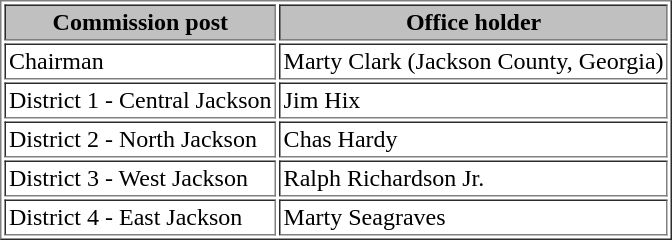<table border="1" cellpadding="2" style="text-align:left">
<tr>
<td style="background:silver; text-align:center;"><strong>Commission post</strong></td>
<td style="background:silver; text-align:center;"><strong>Office holder</strong></td>
</tr>
<tr>
<td>Chairman</td>
<td>Marty Clark (Jackson County, Georgia)</td>
</tr>
<tr>
<td>District 1 - Central Jackson</td>
<td>Jim Hix</td>
</tr>
<tr>
<td>District 2 - North Jackson</td>
<td>Chas Hardy</td>
</tr>
<tr>
<td>District 3 - West Jackson</td>
<td>Ralph Richardson Jr.</td>
</tr>
<tr>
<td>District 4 - East Jackson</td>
<td>Marty Seagraves</td>
</tr>
</table>
